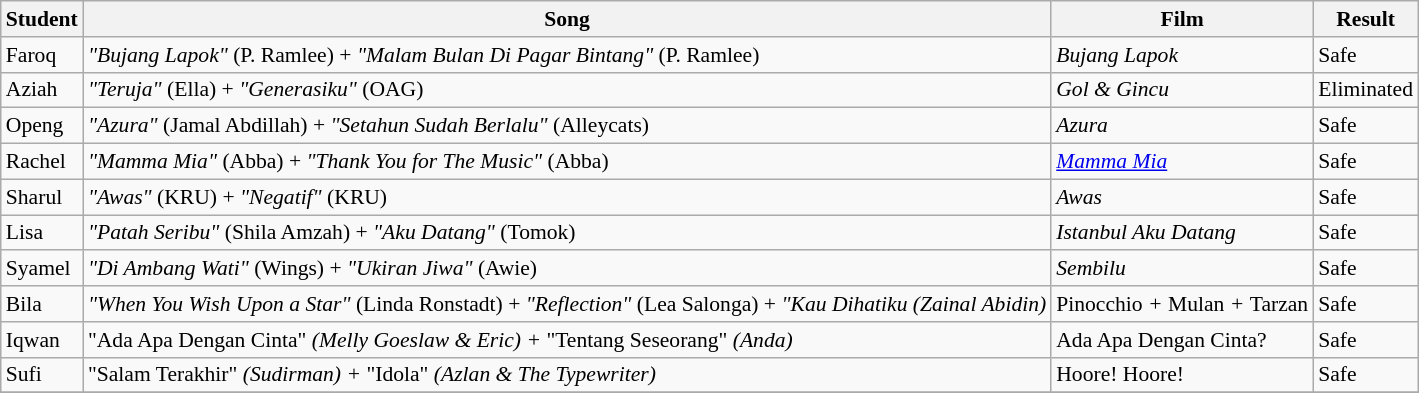<table class="wikitable" style="font-size:90%;">
<tr>
<th>Student</th>
<th>Song</th>
<th>Film</th>
<th>Result</th>
</tr>
<tr>
<td>Faroq</td>
<td><em>"Bujang Lapok"</em> (P. Ramlee) + <em>"Malam Bulan Di Pagar Bintang"</em> (P. Ramlee)</td>
<td><em>Bujang Lapok</em></td>
<td>Safe</td>
</tr>
<tr>
<td>Aziah</td>
<td><em>"Teruja"</em> (Ella) + <em>"Generasiku"</em> (OAG)</td>
<td><em>Gol & Gincu</em></td>
<td>Eliminated</td>
</tr>
<tr>
<td>Openg</td>
<td><em>"Azura"</em> (Jamal Abdillah) + <em>"Setahun Sudah Berlalu"</em> (Alleycats)</td>
<td><em>Azura</em></td>
<td>Safe</td>
</tr>
<tr>
<td>Rachel</td>
<td><em>"Mamma Mia"</em> (Abba) + <em>"Thank You for The Music"</em> (Abba)</td>
<td><em><a href='#'>Mamma Mia</a></em></td>
<td>Safe</td>
</tr>
<tr>
<td>Sharul</td>
<td><em>"Awas"</em> (KRU) + <em>"Negatif"</em> (KRU)</td>
<td><em>Awas</em></td>
<td>Safe</td>
</tr>
<tr>
<td>Lisa</td>
<td><em>"Patah Seribu"</em> (Shila Amzah) + <em>"Aku Datang"</em> (Tomok)</td>
<td><em>Istanbul Aku Datang</em></td>
<td>Safe</td>
</tr>
<tr>
<td>Syamel</td>
<td><em>"Di Ambang Wati"</em> (Wings) + <em>"Ukiran Jiwa"</em> (Awie)</td>
<td><em>Sembilu</em></td>
<td>Safe</td>
</tr>
<tr>
<td>Bila</td>
<td><em>"When You Wish Upon a Star"</em> (Linda Ronstadt) + <em>"Reflection"</em> (Lea Salonga) + <em>"Kau Dihatiku (Zainal Abidin)</td>
<td></em>Pinocchio<em> + </em>Mulan<em> + </em>Tarzan<em></td>
<td>Safe</td>
</tr>
<tr>
<td>Iqwan</td>
<td></em>"Ada Apa Dengan Cinta"<em> (Melly Goeslaw & Eric) + </em>"Tentang Seseorang"<em> (Anda)</td>
<td></em>Ada Apa Dengan Cinta?<em></td>
<td>Safe</td>
</tr>
<tr>
<td>Sufi</td>
<td></em>"Salam Terakhir"<em> (Sudirman) + </em>"Idola"<em> (Azlan & The Typewriter)</td>
<td></em>Hoore! Hoore!<em></td>
<td>Safe</td>
</tr>
<tr>
</tr>
</table>
